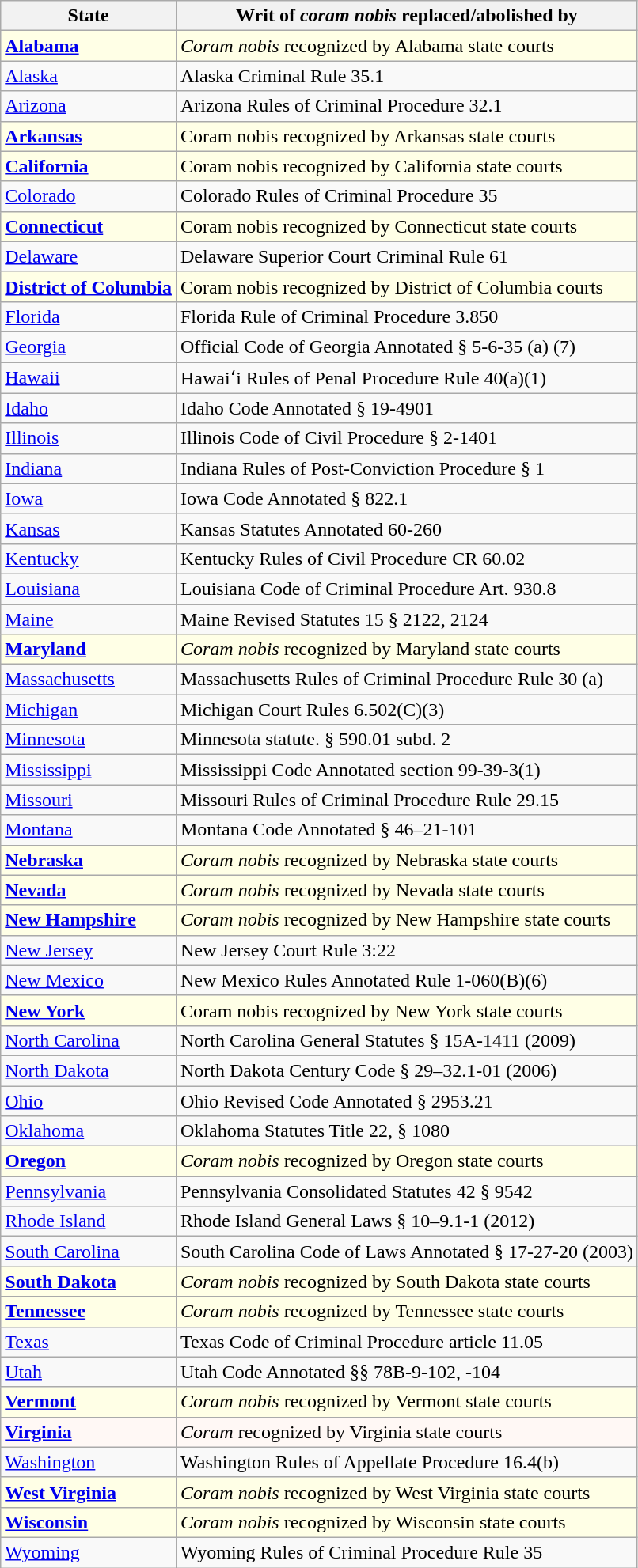<table class="wikitable">
<tr>
<th>State</th>
<th>Writ of <em>coram nobis</em> replaced/abolished by</th>
</tr>
<tr>
<td style="background:#FFFFE6;"><strong> <a href='#'>Alabama</a></strong></td>
<td style="background:#FFFFE6;"><em>Coram nobis</em> recognized by Alabama state courts</td>
</tr>
<tr>
<td><a href='#'>Alaska</a></td>
<td>Alaska Criminal Rule 35.1</td>
</tr>
<tr>
<td><a href='#'>Arizona</a></td>
<td>Arizona Rules of Criminal Procedure 32.1</td>
</tr>
<tr>
<td style="background:#FFFFE6;"><strong><a href='#'>Arkansas</a></strong></td>
<td style="background:#FFFFE6;">Coram nobis recognized by Arkansas state courts</td>
</tr>
<tr>
<td style="background:#FFFFE6;"><strong><a href='#'>California</a></strong></td>
<td style="background:#FFFFE6;">Coram nobis recognized by California state courts</td>
</tr>
<tr>
<td><a href='#'>Colorado</a></td>
<td>Colorado Rules of Criminal Procedure 35</td>
</tr>
<tr>
<td style="background:#FFFFE6;"><strong><a href='#'>Connecticut</a></strong></td>
<td style="background:#FFFFE6;">Coram nobis recognized by Connecticut state courts</td>
</tr>
<tr>
<td><a href='#'>Delaware</a></td>
<td>Delaware Superior Court Criminal Rule 61</td>
</tr>
<tr>
<td style="background:#FFFFE6;"><strong><a href='#'>District of Columbia</a></strong></td>
<td style="background:#FFFFE6;">Coram nobis recognized by District of Columbia courts</td>
</tr>
<tr>
<td><a href='#'>Florida</a></td>
<td>Florida Rule of Criminal Procedure 3.850</td>
</tr>
<tr>
<td><a href='#'>Georgia</a></td>
<td>Official Code of Georgia Annotated § 5-6-35 (a) (7)</td>
</tr>
<tr>
<td><a href='#'>Hawaii</a></td>
<td>Hawaiʻi Rules of Penal Procedure Rule 40(a)(1)</td>
</tr>
<tr>
<td><a href='#'>Idaho</a></td>
<td>Idaho Code Annotated § 19-4901</td>
</tr>
<tr>
<td><a href='#'>Illinois</a></td>
<td>Illinois Code of Civil Procedure § 2-1401</td>
</tr>
<tr>
<td><a href='#'>Indiana</a></td>
<td>Indiana Rules of Post-Conviction Procedure § 1</td>
</tr>
<tr>
<td><a href='#'>Iowa</a></td>
<td>Iowa Code Annotated § 822.1</td>
</tr>
<tr>
<td><a href='#'>Kansas</a></td>
<td>Kansas Statutes Annotated 60-260</td>
</tr>
<tr>
<td><a href='#'>Kentucky</a></td>
<td>Kentucky Rules of Civil Procedure CR 60.02</td>
</tr>
<tr>
<td><a href='#'>Louisiana</a></td>
<td>Louisiana Code of Criminal Procedure Art. 930.8</td>
</tr>
<tr>
<td><a href='#'>Maine</a></td>
<td>Maine Revised Statutes 15 § 2122, 2124</td>
</tr>
<tr>
<td style="background:#FFFFE6;"><strong><a href='#'>Maryland</a></strong></td>
<td style="background:#FFFFE6;"><em>Coram nobis</em> recognized by Maryland state courts</td>
</tr>
<tr>
<td><a href='#'>Massachusetts</a></td>
<td>Massachusetts Rules of Criminal Procedure Rule 30 (a)</td>
</tr>
<tr>
<td><a href='#'>Michigan</a></td>
<td>Michigan Court Rules 6.502(C)(3)</td>
</tr>
<tr>
<td><a href='#'>Minnesota</a></td>
<td>Minnesota statute. § 590.01 subd. 2</td>
</tr>
<tr>
<td><a href='#'>Mississippi</a></td>
<td>Mississippi Code Annotated section 99-39-3(1)</td>
</tr>
<tr>
<td><a href='#'>Missouri</a></td>
<td>Missouri Rules of Criminal Procedure Rule 29.15</td>
</tr>
<tr>
<td><a href='#'>Montana</a></td>
<td>Montana Code Annotated § 46–21-101</td>
</tr>
<tr>
<td style="background:#FFFFE6;"><strong><a href='#'>Nebraska</a></strong></td>
<td style="background:#FFFFE6;"><em>Coram nobis</em> recognized by Nebraska state courts</td>
</tr>
<tr>
<td style="background:#FFFFE6;"><strong><a href='#'>Nevada</a></strong></td>
<td style="background:#FFFFE6;"><em>Coram nobis</em> recognized by Nevada state courts</td>
</tr>
<tr>
<td style="background:#FFFFE6;"><strong><a href='#'>New Hampshire</a></strong></td>
<td style="background:#FFFFE6;"><em>Coram nobis</em> recognized by New Hampshire state courts</td>
</tr>
<tr>
<td><a href='#'>New Jersey</a></td>
<td>New Jersey Court Rule 3:22</td>
</tr>
<tr>
<td><a href='#'>New Mexico</a></td>
<td>New Mexico Rules Annotated Rule 1-060(B)(6)</td>
</tr>
<tr>
<td style="background:#FFFFE6;"><strong><a href='#'>New York</a></strong></td>
<td style="background:#FFFFE6;">Coram nobis recognized by New York state courts</td>
</tr>
<tr>
<td><a href='#'>North Carolina</a></td>
<td>North Carolina General Statutes § 15A-1411 (2009)</td>
</tr>
<tr>
<td><a href='#'>North Dakota</a></td>
<td>North Dakota Century Code § 29–32.1-01 (2006)</td>
</tr>
<tr>
<td><a href='#'>Ohio</a></td>
<td>Ohio Revised Code Annotated § 2953.21</td>
</tr>
<tr>
<td><a href='#'>Oklahoma</a></td>
<td>Oklahoma Statutes Title 22, § 1080</td>
</tr>
<tr>
<td style="background:#FFFFE6;"><strong><a href='#'>Oregon</a></strong></td>
<td style="background:#FFFFE6;"><em>Coram nobis</em> recognized by Oregon state courts</td>
</tr>
<tr>
<td><a href='#'>Pennsylvania</a></td>
<td>Pennsylvania Consolidated Statutes 42 § 9542</td>
</tr>
<tr>
<td><a href='#'>Rhode Island</a></td>
<td>Rhode Island General Laws § 10–9.1-1 (2012)</td>
</tr>
<tr>
<td><a href='#'>South Carolina</a></td>
<td>South Carolina Code of Laws Annotated § 17-27-20 (2003)</td>
</tr>
<tr>
<td style="background:#FFFFE6;"><strong><a href='#'>South Dakota</a></strong></td>
<td style="background:#FFFFE6;"><em>Coram nobis</em> recognized by South Dakota state courts</td>
</tr>
<tr>
<td style="background:#FFFFE6;"><strong><a href='#'>Tennessee</a></strong></td>
<td style="background:#FFFFE6;"><em>Coram nobis</em> recognized by Tennessee state courts</td>
</tr>
<tr>
<td><a href='#'>Texas</a></td>
<td>Texas Code of Criminal Procedure article 11.05</td>
</tr>
<tr>
<td><a href='#'>Utah</a></td>
<td>Utah Code Annotated §§ 78B-9-102, -104</td>
</tr>
<tr>
<td style="background:#FFFFE6;"><strong><a href='#'>Vermont</a></strong></td>
<td style="background:#FFFFE6;"><em>Coram nobis</em> recognized by Vermont state courts</td>
</tr>
<tr>
<td style="background:#FFF8F5;"><strong><a href='#'>Virginia</a></strong></td>
<td style="background:#FFF8F5;"><em>Coram </em> recognized by Virginia state courts</td>
</tr>
<tr>
<td><a href='#'>Washington</a></td>
<td>Washington Rules of Appellate Procedure 16.4(b)</td>
</tr>
<tr>
<td style="background:#FFFFE6;"><strong><a href='#'>West Virginia</a></strong></td>
<td style="background:#FFFFE6;"><em>Coram nobis</em> recognized by West Virginia state courts</td>
</tr>
<tr>
<td style="background:#FFFFE6;"><strong><a href='#'>Wisconsin</a></strong></td>
<td style="background:#FFFFE6;"><em>Coram nobis</em> recognized by Wisconsin state courts</td>
</tr>
<tr>
<td><a href='#'>Wyoming</a></td>
<td>Wyoming Rules of Criminal Procedure Rule 35</td>
</tr>
</table>
